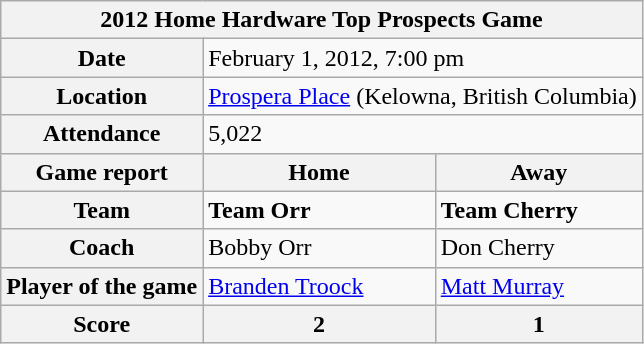<table class="wikitable">
<tr>
<th colspan="3">2012 Home Hardware Top Prospects Game</th>
</tr>
<tr>
<th>Date</th>
<td colspan="2">February 1, 2012, 7:00 pm</td>
</tr>
<tr>
<th>Location</th>
<td colspan="2"><a href='#'>Prospera Place</a> (Kelowna, British Columbia)</td>
</tr>
<tr>
<th>Attendance</th>
<td colspan="2">5,022</td>
</tr>
<tr>
<th>Game report</th>
<th>Home</th>
<th>Away</th>
</tr>
<tr>
<th>Team</th>
<td><strong>Team Orr</strong></td>
<td><strong>Team Cherry</strong></td>
</tr>
<tr>
<th>Coach</th>
<td>Bobby Orr</td>
<td>Don Cherry</td>
</tr>
<tr>
<th>Player of the game</th>
<td><a href='#'>Branden Troock</a></td>
<td><a href='#'>Matt Murray</a></td>
</tr>
<tr>
<th>Score</th>
<th>2</th>
<th>1</th>
</tr>
</table>
